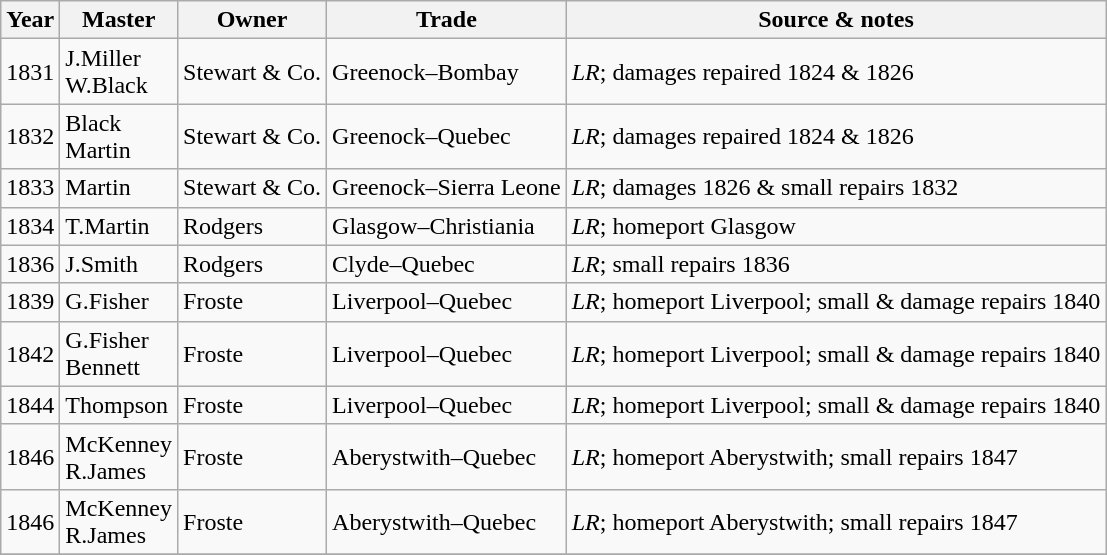<table class=" wikitable">
<tr>
<th>Year</th>
<th>Master</th>
<th>Owner</th>
<th>Trade</th>
<th>Source & notes</th>
</tr>
<tr>
<td>1831</td>
<td>J.Miller<br>W.Black</td>
<td>Stewart & Co.</td>
<td>Greenock–Bombay</td>
<td><em>LR</em>; damages repaired 1824 & 1826</td>
</tr>
<tr>
<td>1832</td>
<td>Black<br>Martin</td>
<td>Stewart & Co.</td>
<td>Greenock–Quebec</td>
<td><em>LR</em>; damages repaired 1824 & 1826</td>
</tr>
<tr>
<td>1833</td>
<td>Martin</td>
<td>Stewart & Co.</td>
<td>Greenock–Sierra Leone</td>
<td><em>LR</em>; damages 1826 & small repairs 1832</td>
</tr>
<tr>
<td>1834</td>
<td>T.Martin</td>
<td>Rodgers</td>
<td>Glasgow–Christiania</td>
<td><em>LR</em>; homeport Glasgow</td>
</tr>
<tr>
<td>1836</td>
<td>J.Smith</td>
<td>Rodgers</td>
<td>Clyde–Quebec</td>
<td><em>LR</em>; small repairs 1836</td>
</tr>
<tr>
<td>1839</td>
<td>G.Fisher</td>
<td>Froste</td>
<td>Liverpool–Quebec</td>
<td><em>LR</em>; homeport Liverpool; small & damage repairs 1840</td>
</tr>
<tr>
<td>1842</td>
<td>G.Fisher<br>Bennett</td>
<td>Froste</td>
<td>Liverpool–Quebec</td>
<td><em>LR</em>; homeport Liverpool; small & damage repairs 1840</td>
</tr>
<tr>
<td>1844</td>
<td>Thompson</td>
<td>Froste</td>
<td>Liverpool–Quebec</td>
<td><em>LR</em>; homeport Liverpool; small & damage repairs 1840</td>
</tr>
<tr>
<td>1846</td>
<td>McKenney<br>R.James</td>
<td>Froste</td>
<td>Aberystwith–Quebec</td>
<td><em>LR</em>; homeport Aberystwith; small repairs 1847</td>
</tr>
<tr>
<td>1846</td>
<td>McKenney<br>R.James</td>
<td>Froste</td>
<td>Aberystwith–Quebec</td>
<td><em>LR</em>; homeport Aberystwith; small repairs 1847</td>
</tr>
<tr>
</tr>
</table>
